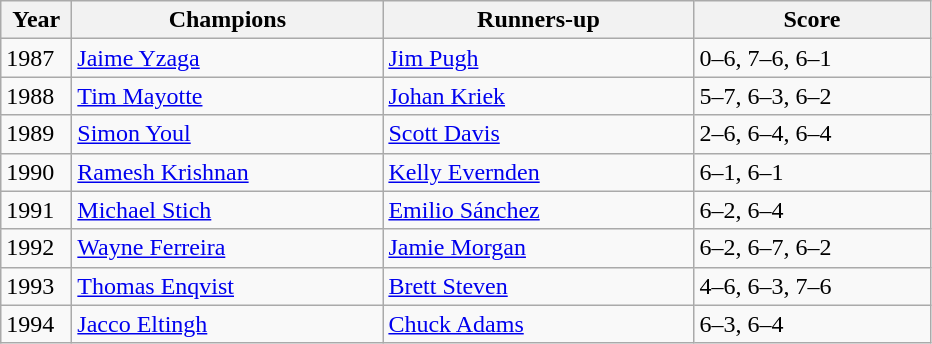<table class="wikitable">
<tr>
<th style="width:40px">Year</th>
<th style="width:200px">Champions</th>
<th style="width:200px">Runners-up</th>
<th style="width:150px" class="unsortable">Score</th>
</tr>
<tr>
<td>1987</td>
<td> <a href='#'>Jaime Yzaga</a></td>
<td> <a href='#'>Jim Pugh</a></td>
<td>0–6, 7–6, 6–1</td>
</tr>
<tr>
<td>1988</td>
<td> <a href='#'>Tim Mayotte</a></td>
<td> <a href='#'>Johan Kriek</a></td>
<td>5–7, 6–3, 6–2</td>
</tr>
<tr>
<td>1989</td>
<td> <a href='#'>Simon Youl</a></td>
<td> <a href='#'>Scott Davis</a></td>
<td>2–6, 6–4, 6–4</td>
</tr>
<tr>
<td>1990</td>
<td> <a href='#'>Ramesh Krishnan</a></td>
<td> <a href='#'>Kelly Evernden</a></td>
<td>6–1, 6–1</td>
</tr>
<tr>
<td>1991</td>
<td> <a href='#'>Michael Stich</a></td>
<td> <a href='#'>Emilio Sánchez</a></td>
<td>6–2, 6–4</td>
</tr>
<tr>
<td>1992</td>
<td> <a href='#'>Wayne Ferreira</a></td>
<td> <a href='#'>Jamie Morgan</a></td>
<td>6–2, 6–7, 6–2</td>
</tr>
<tr>
<td>1993</td>
<td> <a href='#'>Thomas Enqvist</a></td>
<td> <a href='#'>Brett Steven</a></td>
<td>4–6, 6–3, 7–6</td>
</tr>
<tr>
<td>1994</td>
<td> <a href='#'>Jacco Eltingh</a></td>
<td> <a href='#'>Chuck Adams</a></td>
<td>6–3, 6–4</td>
</tr>
</table>
